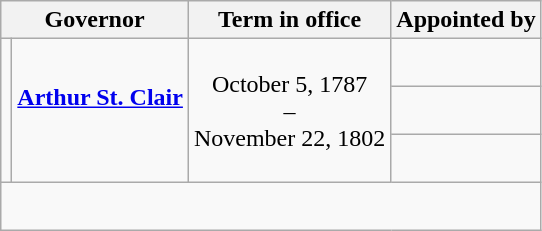<table class="wikitable sortable" style="text-align:center;">
<tr>
<th scope="colgroup" colspan="2">Governor</th>
<th scope="col">Term in office</th>
<th scope="col">Appointed by</th>
</tr>
<tr style="height:2em;">
<td rowspan="3" data-sort-value="St. Clair, Arthur"></td>
<td rowspan="3"><strong><a href='#'>Arthur St. Clair</a></strong><br><br></td>
<td rowspan="3">October 5, 1787<br>–<br>November 22, 1802<br></td>
<td></td>
</tr>
<tr style="height:2em;">
<td></td>
</tr>
<tr style="height:2em;">
<td></td>
</tr>
<tr style="height:2em;">
</tr>
</table>
